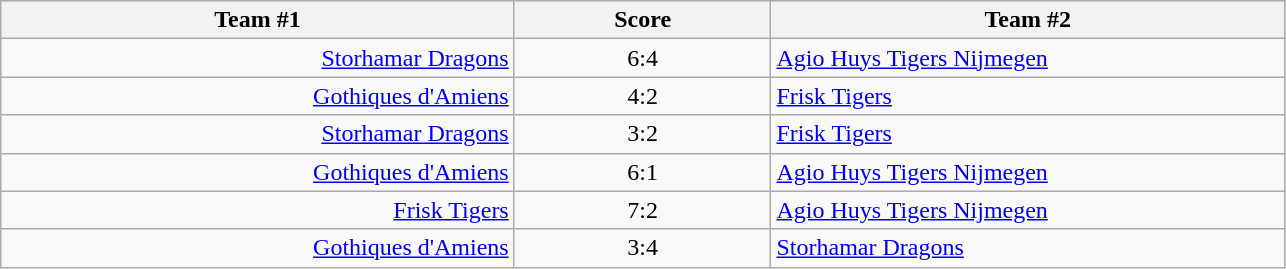<table class="wikitable" style="text-align: center;">
<tr>
<th width=22%>Team #1</th>
<th width=11%>Score</th>
<th width=22%>Team #2</th>
</tr>
<tr>
<td style="text-align: right;"><a href='#'>Storhamar Dragons</a> </td>
<td>6:4</td>
<td style="text-align: left;"> <a href='#'>Agio Huys Tigers Nijmegen</a></td>
</tr>
<tr>
<td style="text-align: right;"><a href='#'>Gothiques d'Amiens</a> </td>
<td>4:2</td>
<td style="text-align: left;"> <a href='#'>Frisk Tigers</a></td>
</tr>
<tr>
<td style="text-align: right;"><a href='#'>Storhamar Dragons</a> </td>
<td>3:2</td>
<td style="text-align: left;"> <a href='#'>Frisk Tigers</a></td>
</tr>
<tr>
<td style="text-align: right;"><a href='#'>Gothiques d'Amiens</a> </td>
<td>6:1</td>
<td style="text-align: left;"> <a href='#'>Agio Huys Tigers Nijmegen</a></td>
</tr>
<tr>
<td style="text-align: right;"><a href='#'>Frisk Tigers</a> </td>
<td>7:2</td>
<td style="text-align: left;"> <a href='#'>Agio Huys Tigers Nijmegen</a></td>
</tr>
<tr>
<td style="text-align: right;"><a href='#'>Gothiques d'Amiens</a> </td>
<td>3:4</td>
<td style="text-align: left;"> <a href='#'>Storhamar Dragons</a></td>
</tr>
</table>
